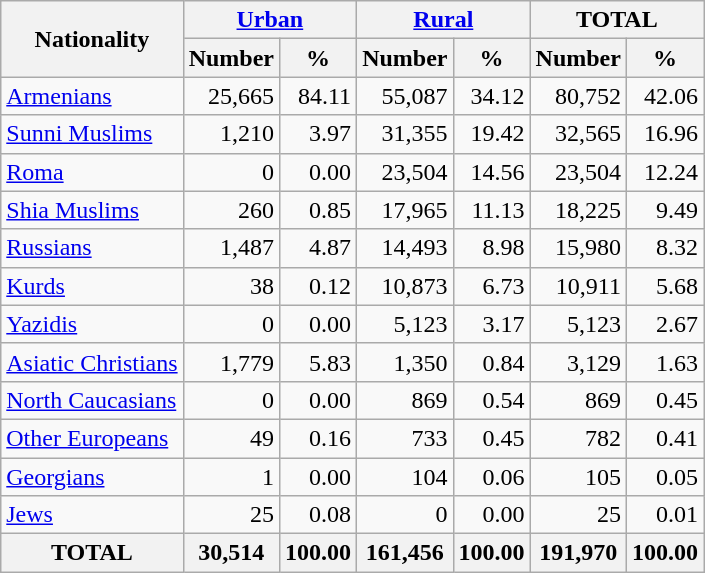<table class="wikitable sortable">
<tr>
<th rowspan="2">Nationality</th>
<th colspan="2"><a href='#'>Urban</a></th>
<th colspan="2"><a href='#'>Rural</a></th>
<th colspan="2">TOTAL</th>
</tr>
<tr>
<th>Number</th>
<th>%</th>
<th>Number</th>
<th>%</th>
<th>Number</th>
<th>%</th>
</tr>
<tr>
<td><a href='#'>Armenians</a></td>
<td align="right">25,665</td>
<td align="right">84.11</td>
<td align="right">55,087</td>
<td align="right">34.12</td>
<td align="right">80,752</td>
<td align="right">42.06</td>
</tr>
<tr>
<td><a href='#'>Sunni Muslims</a></td>
<td align="right">1,210</td>
<td align="right">3.97</td>
<td align="right">31,355</td>
<td align="right">19.42</td>
<td align="right">32,565</td>
<td align="right">16.96</td>
</tr>
<tr>
<td><a href='#'>Roma</a></td>
<td align="right">0</td>
<td align="right">0.00</td>
<td align="right">23,504</td>
<td align="right">14.56</td>
<td align="right">23,504</td>
<td align="right">12.24</td>
</tr>
<tr>
<td><a href='#'>Shia Muslims</a></td>
<td align="right">260</td>
<td align="right">0.85</td>
<td align="right">17,965</td>
<td align="right">11.13</td>
<td align="right">18,225</td>
<td align="right">9.49</td>
</tr>
<tr>
<td><a href='#'>Russians</a></td>
<td align="right">1,487</td>
<td align="right">4.87</td>
<td align="right">14,493</td>
<td align="right">8.98</td>
<td align="right">15,980</td>
<td align="right">8.32</td>
</tr>
<tr>
<td><a href='#'>Kurds</a></td>
<td align="right">38</td>
<td align="right">0.12</td>
<td align="right">10,873</td>
<td align="right">6.73</td>
<td align="right">10,911</td>
<td align="right">5.68</td>
</tr>
<tr>
<td><a href='#'>Yazidis</a></td>
<td align="right">0</td>
<td align="right">0.00</td>
<td align="right">5,123</td>
<td align="right">3.17</td>
<td align="right">5,123</td>
<td align="right">2.67</td>
</tr>
<tr>
<td><a href='#'>Asiatic Christians</a></td>
<td align="right">1,779</td>
<td align="right">5.83</td>
<td align="right">1,350</td>
<td align="right">0.84</td>
<td align="right">3,129</td>
<td align="right">1.63</td>
</tr>
<tr>
<td><a href='#'>North Caucasians</a></td>
<td align="right">0</td>
<td align="right">0.00</td>
<td align="right">869</td>
<td align="right">0.54</td>
<td align="right">869</td>
<td align="right">0.45</td>
</tr>
<tr>
<td><a href='#'>Other Europeans</a></td>
<td align="right">49</td>
<td align="right">0.16</td>
<td align="right">733</td>
<td align="right">0.45</td>
<td align="right">782</td>
<td align="right">0.41</td>
</tr>
<tr>
<td><a href='#'>Georgians</a></td>
<td align="right">1</td>
<td align="right">0.00</td>
<td align="right">104</td>
<td align="right">0.06</td>
<td align="right">105</td>
<td align="right">0.05</td>
</tr>
<tr>
<td><a href='#'>Jews</a></td>
<td align="right">25</td>
<td align="right">0.08</td>
<td align="right">0</td>
<td align="right">0.00</td>
<td align="right">25</td>
<td align="right">0.01</td>
</tr>
<tr>
<th>TOTAL</th>
<th>30,514</th>
<th>100.00</th>
<th>161,456</th>
<th>100.00</th>
<th>191,970</th>
<th>100.00</th>
</tr>
</table>
